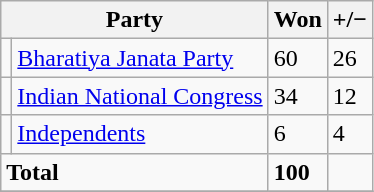<table class="sortable wikitable">
<tr>
<th colspan="2">Party</th>
<th>Won</th>
<th><strong>+/−</strong></th>
</tr>
<tr>
<td></td>
<td><a href='#'>Bharatiya Janata Party</a></td>
<td>60</td>
<td>26</td>
</tr>
<tr>
<td></td>
<td><a href='#'>Indian National Congress</a></td>
<td>34</td>
<td>12</td>
</tr>
<tr>
<td></td>
<td><a href='#'>Independents</a></td>
<td>6</td>
<td>4</td>
</tr>
<tr>
<td colspan="2"><strong>Total</strong></td>
<td><strong>100</strong></td>
<td></td>
</tr>
<tr>
</tr>
</table>
